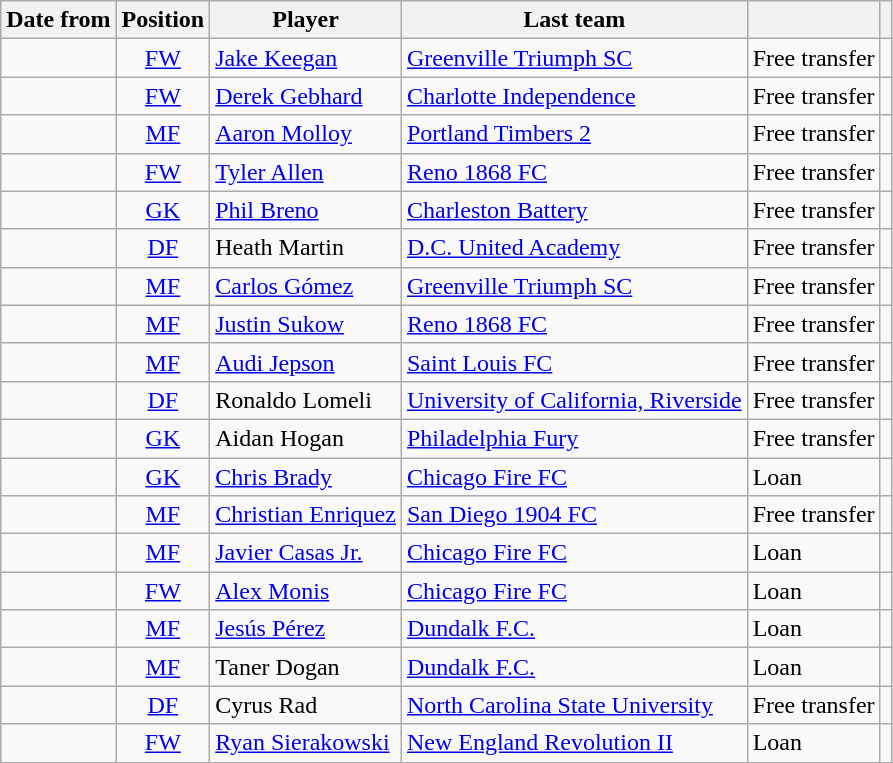<table class="wikitable">
<tr>
<th>Date from</th>
<th>Position</th>
<th>Player</th>
<th>Last team</th>
<th></th>
<th></th>
</tr>
<tr>
<td></td>
<td style="text-align:center;"><a href='#'>FW</a></td>
<td> <a href='#'>Jake Keegan</a></td>
<td><a href='#'>Greenville Triumph SC</a></td>
<td>Free transfer</td>
<td style="text-align:center;"></td>
</tr>
<tr>
<td></td>
<td style="text-align:center;"><a href='#'>FW</a></td>
<td> <a href='#'>Derek Gebhard</a></td>
<td><a href='#'>Charlotte Independence</a></td>
<td>Free transfer</td>
<td style="text-align:center;"></td>
</tr>
<tr>
<td></td>
<td style="text-align:center;"><a href='#'>MF</a></td>
<td> <a href='#'>Aaron Molloy</a></td>
<td><a href='#'>Portland Timbers 2</a></td>
<td>Free transfer</td>
<td style="text-align:center;"></td>
</tr>
<tr>
<td></td>
<td style="text-align:center;"><a href='#'>FW</a></td>
<td> <a href='#'>Tyler Allen</a></td>
<td><a href='#'>Reno 1868 FC</a></td>
<td>Free transfer</td>
<td style="text-align:center;"></td>
</tr>
<tr>
<td></td>
<td style="text-align:center;"><a href='#'>GK</a></td>
<td> <a href='#'>Phil Breno</a></td>
<td><a href='#'>Charleston Battery</a></td>
<td>Free transfer</td>
<td style="text-align:center;"></td>
</tr>
<tr>
<td></td>
<td style="text-align:center;"><a href='#'>DF</a></td>
<td> Heath Martin</td>
<td><a href='#'>D.C. United Academy</a></td>
<td>Free transfer</td>
<td style="text-align:center;"></td>
</tr>
<tr>
<td></td>
<td style="text-align:center;"><a href='#'>MF</a></td>
<td> <a href='#'>Carlos Gómez</a></td>
<td><a href='#'>Greenville Triumph SC</a></td>
<td>Free transfer</td>
<td style="text-align:center;"></td>
</tr>
<tr>
<td></td>
<td style="text-align:center;"><a href='#'>MF</a></td>
<td> <a href='#'>Justin Sukow</a></td>
<td><a href='#'>Reno 1868 FC</a></td>
<td>Free transfer</td>
<td style="text-align:center;"></td>
</tr>
<tr>
<td></td>
<td style="text-align:center;"><a href='#'>MF</a></td>
<td> <a href='#'>Audi Jepson</a></td>
<td><a href='#'>Saint Louis FC</a></td>
<td>Free transfer</td>
<td style="text-align:center;"></td>
</tr>
<tr>
<td></td>
<td style="text-align:center;"><a href='#'>DF</a></td>
<td> Ronaldo Lomeli</td>
<td><a href='#'>University of California, Riverside</a></td>
<td>Free transfer</td>
<td style="text-align:center;"></td>
</tr>
<tr>
<td></td>
<td style="text-align:center;"><a href='#'>GK</a></td>
<td> Aidan Hogan</td>
<td><a href='#'>Philadelphia Fury</a></td>
<td>Free transfer</td>
<td style="text-align:center;"></td>
</tr>
<tr>
<td></td>
<td style="text-align:center;"><a href='#'>GK</a></td>
<td> <a href='#'>Chris Brady</a></td>
<td><a href='#'>Chicago Fire FC</a></td>
<td>Loan</td>
<td style="text-align:center;"></td>
</tr>
<tr>
<td></td>
<td style="text-align:center;"><a href='#'>MF</a></td>
<td> <a href='#'>Christian Enriquez</a></td>
<td><a href='#'>San Diego 1904 FC</a></td>
<td>Free transfer</td>
<td style="text-align:center;"></td>
</tr>
<tr>
<td></td>
<td style="text-align:center;"><a href='#'>MF</a></td>
<td> <a href='#'>Javier Casas Jr.</a></td>
<td><a href='#'>Chicago Fire FC</a></td>
<td>Loan</td>
<td style="text-align:center;"></td>
</tr>
<tr>
<td></td>
<td style="text-align:center;"><a href='#'>FW</a></td>
<td> <a href='#'>Alex Monis</a></td>
<td><a href='#'>Chicago Fire FC</a></td>
<td>Loan</td>
<td style="text-align:center;"></td>
</tr>
<tr>
<td></td>
<td style="text-align:center;"><a href='#'>MF</a></td>
<td> <a href='#'>Jesús Pérez</a></td>
<td> <a href='#'>Dundalk F.C.</a></td>
<td>Loan</td>
<td style="text-align:center;"></td>
</tr>
<tr>
<td></td>
<td style="text-align:center;"><a href='#'>MF</a></td>
<td> Taner Dogan</td>
<td> <a href='#'>Dundalk F.C.</a></td>
<td>Loan</td>
<td style="text-align:center;"></td>
</tr>
<tr>
<td></td>
<td style="text-align:center;"><a href='#'>DF</a></td>
<td> Cyrus Rad</td>
<td><a href='#'>North Carolina State University</a></td>
<td>Free transfer</td>
<td style="text-align:center;"></td>
</tr>
<tr>
<td></td>
<td style="text-align:center;"><a href='#'>FW</a></td>
<td> <a href='#'>Ryan Sierakowski</a></td>
<td><a href='#'>New England Revolution II</a></td>
<td>Loan</td>
<td style="text-align:center;"></td>
</tr>
</table>
